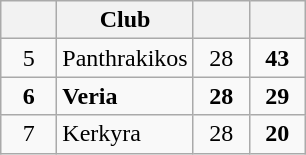<table class="wikitable" style="text-align:center">
<tr>
<th width=30></th>
<th>Club</th>
<th width=30></th>
<th width=30></th>
</tr>
<tr>
<td>5</td>
<td align=left>Panthrakikos</td>
<td>28</td>
<td><strong>43</strong></td>
</tr>
<tr>
<td><strong>6</strong></td>
<td align=left><strong>Veria</strong></td>
<td><strong>28</strong></td>
<td><strong>29</strong></td>
</tr>
<tr>
<td>7</td>
<td align=left>Kerkyra</td>
<td>28</td>
<td><strong>20</strong></td>
</tr>
</table>
